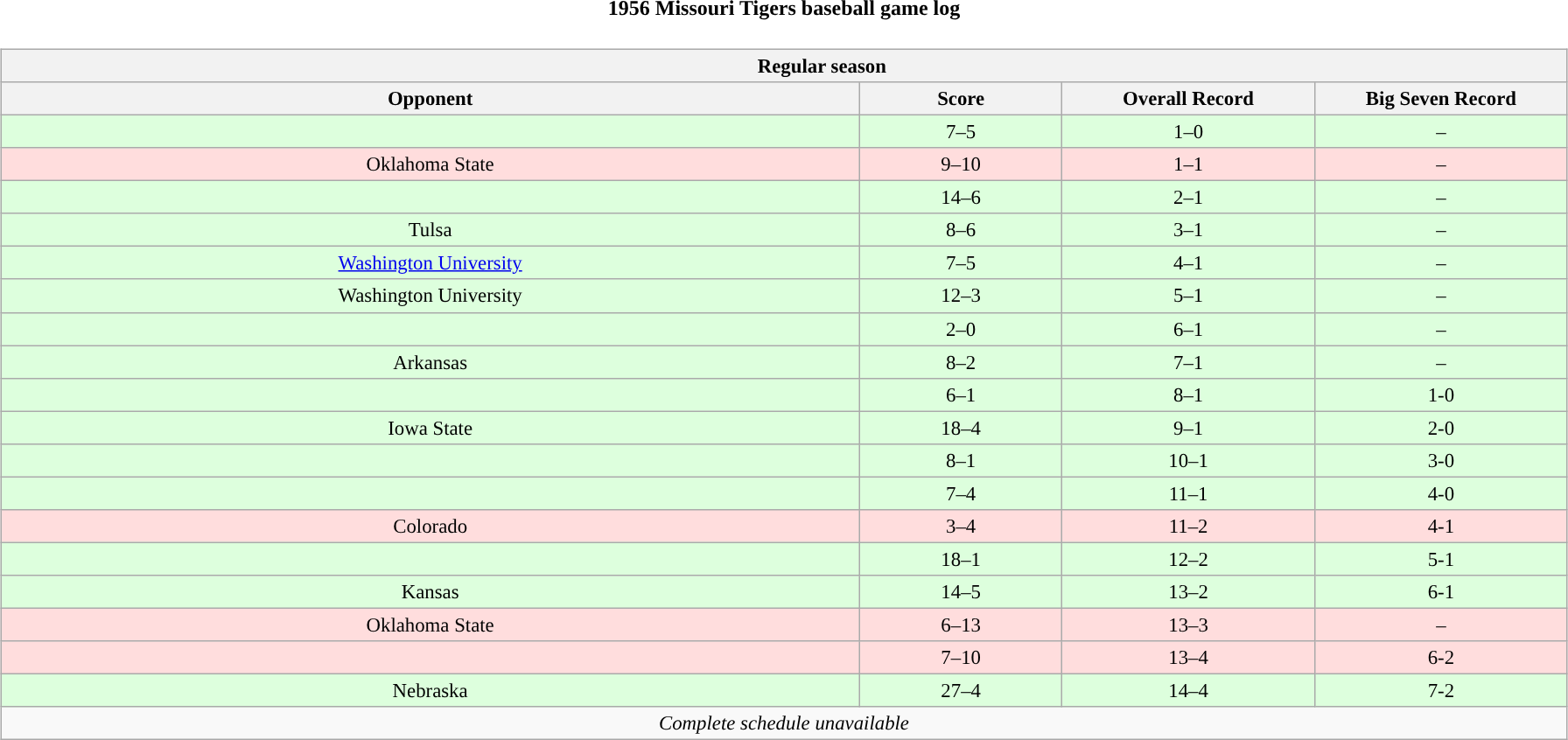<table class="toccolours" width=95% style="clear:both; margin:1.5em auto; text-align:center;">
<tr>
<th colspan=2>1956 Missouri Tigers baseball game log</th>
</tr>
<tr>
<td><br><table class="wikitable collapsible" style="margin:auto; width:100%; text-align:center; font-size:95%">
<tr>
<th colspan=12 style="padding-left:4em;">Regular season</th>
</tr>
<tr>
<th width="17%">Opponent</th>
<th width="4%">Score</th>
<th width="5%">Overall Record</th>
<th width="5%">Big Seven Record</th>
</tr>
<tr bgcolor="ddffdd">
<td></td>
<td>7–5</td>
<td>1–0</td>
<td>–</td>
</tr>
<tr bgcolor="ffdddd">
<td>Oklahoma State</td>
<td>9–10</td>
<td>1–1</td>
<td>–</td>
</tr>
<tr bgcolor="ddffdd">
<td></td>
<td>14–6</td>
<td>2–1</td>
<td>–</td>
</tr>
<tr bgcolor="ddffdd">
<td>Tulsa</td>
<td>8–6</td>
<td>3–1</td>
<td>–</td>
</tr>
<tr bgcolor="ddffdd">
<td><a href='#'>Washington University</a></td>
<td>7–5</td>
<td>4–1</td>
<td>–</td>
</tr>
<tr bgcolor="ddffdd">
<td>Washington University</td>
<td>12–3</td>
<td>5–1</td>
<td>–</td>
</tr>
<tr bgcolor="ddffdd">
<td></td>
<td>2–0</td>
<td>6–1</td>
<td>–</td>
</tr>
<tr bgcolor="ddffdd">
<td>Arkansas</td>
<td>8–2</td>
<td>7–1</td>
<td>–</td>
</tr>
<tr bgcolor="ddffdd">
<td></td>
<td>6–1</td>
<td>8–1</td>
<td>1-0</td>
</tr>
<tr bgcolor="ddffdd">
<td>Iowa State</td>
<td>18–4</td>
<td>9–1</td>
<td>2-0</td>
</tr>
<tr bgcolor="ddffdd">
<td></td>
<td>8–1</td>
<td>10–1</td>
<td>3-0</td>
</tr>
<tr bgcolor="ddffdd">
<td></td>
<td>7–4</td>
<td>11–1</td>
<td>4-0</td>
</tr>
<tr bgcolor="ffdddd">
<td>Colorado</td>
<td>3–4</td>
<td>11–2</td>
<td>4-1</td>
</tr>
<tr bgcolor="ddffdd">
<td></td>
<td>18–1</td>
<td>12–2</td>
<td>5-1</td>
</tr>
<tr bgcolor="ddffdd">
<td>Kansas</td>
<td>14–5</td>
<td>13–2</td>
<td>6-1</td>
</tr>
<tr bgcolor="ffdddd">
<td>Oklahoma State</td>
<td>6–13</td>
<td>13–3</td>
<td>–</td>
</tr>
<tr bgcolor="ffdddd">
<td></td>
<td>7–10</td>
<td>13–4</td>
<td>6-2</td>
</tr>
<tr bgcolor="ddffdd">
<td>Nebraska</td>
<td>27–4</td>
<td>14–4</td>
<td>7-2</td>
</tr>
<tr>
<td colspan=4><em>Complete schedule unavailable</em></td>
</tr>
</table>
</td>
</tr>
</table>
